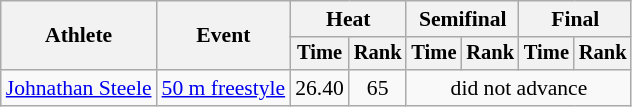<table class=wikitable style="font-size:90%">
<tr>
<th rowspan="2">Athlete</th>
<th rowspan="2">Event</th>
<th colspan="2">Heat</th>
<th colspan="2">Semifinal</th>
<th colspan="2">Final</th>
</tr>
<tr style="font-size:95%">
<th>Time</th>
<th>Rank</th>
<th>Time</th>
<th>Rank</th>
<th>Time</th>
<th>Rank</th>
</tr>
<tr align=center>
<td align=left><a href='#'>Johnathan Steele</a></td>
<td align=left><a href='#'>50 m freestyle</a></td>
<td>26.40</td>
<td>65</td>
<td colspan=4>did not advance</td>
</tr>
</table>
